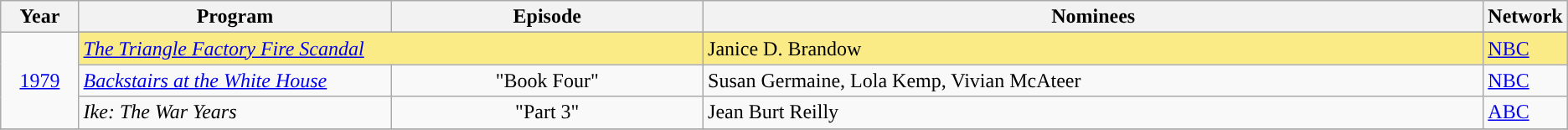<table class="wikitable">
<tr>
<th width="5%">Year</th>
<th width="20%">Program</th>
<th width="20%">Episode</th>
<th width="50%">Nominees</th>
<th width="5%">Network</th>
</tr>
<tr>
<td rowspan="4" style="text-align:center;"><a href='#'>1979</a><br></td>
</tr>
<tr style="background:#FAEB86;">
<td colspan=2><em><a href='#'>The Triangle Factory Fire Scandal</a></em></td>
<td>Janice D. Brandow</td>
<td><a href='#'>NBC</a></td>
</tr>
<tr>
<td><em><a href='#'>Backstairs at the White House</a></em></td>
<td align=center>"Book Four"</td>
<td>Susan Germaine, Lola Kemp, Vivian McAteer</td>
<td><a href='#'>NBC</a></td>
</tr>
<tr>
<td><em>Ike: The War Years</em></td>
<td align=center>"Part 3"</td>
<td>Jean Burt Reilly</td>
<td><a href='#'>ABC</a></td>
</tr>
<tr>
</tr>
</table>
